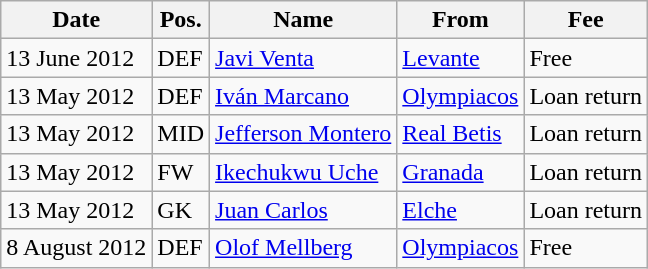<table class="wikitable">
<tr>
<th>Date</th>
<th>Pos.</th>
<th>Name</th>
<th>From</th>
<th>Fee</th>
</tr>
<tr>
<td>13 June 2012</td>
<td>DEF</td>
<td> <a href='#'>Javi Venta</a></td>
<td> <a href='#'>Levante</a></td>
<td>Free</td>
</tr>
<tr>
<td>13 May 2012</td>
<td>DEF</td>
<td> <a href='#'>Iván Marcano</a></td>
<td> <a href='#'>Olympiacos</a></td>
<td>Loan return</td>
</tr>
<tr>
<td>13 May 2012</td>
<td>MID</td>
<td> <a href='#'>Jefferson Montero</a></td>
<td> <a href='#'>Real Betis</a></td>
<td>Loan return</td>
</tr>
<tr>
<td>13 May 2012</td>
<td>FW</td>
<td> <a href='#'>Ikechukwu Uche</a></td>
<td> <a href='#'>Granada</a></td>
<td>Loan return</td>
</tr>
<tr>
<td>13 May 2012</td>
<td>GK</td>
<td> <a href='#'>Juan Carlos</a></td>
<td> <a href='#'>Elche</a></td>
<td>Loan return</td>
</tr>
<tr>
<td>8 August 2012</td>
<td>DEF</td>
<td> <a href='#'>Olof Mellberg</a></td>
<td> <a href='#'>Olympiacos</a></td>
<td>Free</td>
</tr>
</table>
